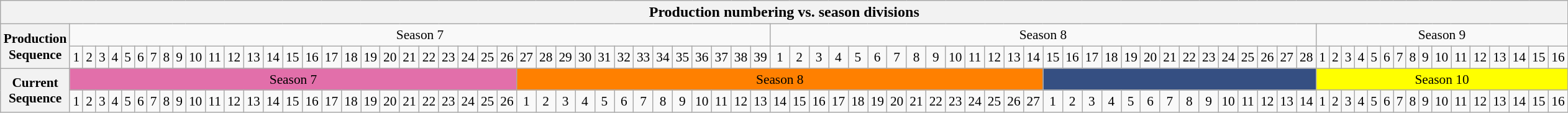<table class="wikitable" style="text-align: center;">
<tr>
<th colspan="84">Production numbering vs. season divisions</th>
</tr>
<tr style="font-size:89%;" align="center">
<th rowspan="2">Production Sequence</th>
<td colspan="39">Season 7</td>
<td colspan="28">Season 8</td>
<td colspan="16">Season 9</td>
</tr>
<tr style="font-size:89%;" align="center">
<td width=“2%”>1</td>
<td width=“2%”>2</td>
<td width=“2%”>3</td>
<td width=“2%”>4</td>
<td width=“2%”>5</td>
<td width=“2%”>6</td>
<td width=“2%”>7</td>
<td width=“2%”>8</td>
<td width=“2%”>9</td>
<td width=“2%”>10</td>
<td width=“2%”>11</td>
<td width=“2%”>12</td>
<td width=“2%”>13</td>
<td width=“2%”>14</td>
<td width=“2%”>15</td>
<td width=“2%”>16</td>
<td width=“2%”>17</td>
<td width=“2%”>18</td>
<td width=“2%”>19</td>
<td width=“2%”>20</td>
<td width=“2%”>21</td>
<td width=“2%”>22</td>
<td width=“2%”>23</td>
<td width=“2%”>24</td>
<td width=“2%”>25</td>
<td width=“2%”>26</td>
<td width=“2%”>27</td>
<td width=“2%”>28</td>
<td width=“2%”>29</td>
<td width=“2%”>30</td>
<td width=“2%”>31</td>
<td width=“2%”>32</td>
<td width=“2%”>33</td>
<td width=“2%”>34</td>
<td width=“2%”>35</td>
<td width=“2%”>36</td>
<td width=“2%”>37</td>
<td width=“2%”>38</td>
<td width=“2%”>39</td>
<td width=“2%”>1</td>
<td width=“2%”>2</td>
<td width=“2%”>3</td>
<td width=“2%”>4</td>
<td width=“2%”>5</td>
<td width=“2%”>6</td>
<td width=“2%”>7</td>
<td width=“2%”>8</td>
<td width=“2%”>9</td>
<td width=“2%”>10</td>
<td width=“2%”>11</td>
<td width=“2%”>12</td>
<td width=“2%”>13</td>
<td width=“2%”>14</td>
<td width=“2%”>15</td>
<td width=“2%”>16</td>
<td width=“2%”>17</td>
<td width=“2%”>18</td>
<td width=“2%”>19</td>
<td width=“2%”>20</td>
<td width=“2%”>21</td>
<td width=“2%”>22</td>
<td width=“2%”>23</td>
<td width=“2%”>24</td>
<td width=“2%”>25</td>
<td width=“2%”>26</td>
<td width=“2%”>27</td>
<td width=“2%”>28</td>
<td width=“2%”>1</td>
<td width=“2%”>2</td>
<td width=“2%”>3</td>
<td width=“2%”>4</td>
<td width=“2%”>5</td>
<td width=“2%”>6</td>
<td width=“2%”>7</td>
<td width=“2%”>8</td>
<td width=“2%”>9</td>
<td width=“2%”>10</td>
<td width=“2%”>11</td>
<td width=“2%”>12</td>
<td width=“2%”>13</td>
<td width=“2%”>14</td>
<td width=“2%”>15</td>
<td width=“2%”>16</td>
</tr>
<tr style="font-size:89%;" align="center">
<th rowspan="2">Current Sequence</th>
<td colspan="26"; bgcolor="#E26FAA">Season 7</td>
<td colspan="27"; bgcolor="#FF8000">Season 8</td>
<td colspan="14"; bgcolor="#354F82"></td>
<td colspan="16"; bgcolor="#FFFF00">Season 10</td>
</tr>
<tr style="font-size:89%;" align="center">
<td width=“2%”>1</td>
<td width=“2%”>2</td>
<td width=“2%”>3</td>
<td width=“2%”>4</td>
<td width=“2%”>5</td>
<td width=“2%”>6</td>
<td width=“2%”>7</td>
<td width=“2%”>8</td>
<td width=“2%”>9</td>
<td width=“2%”>10</td>
<td width=“2%”>11</td>
<td width=“2%”>12</td>
<td width=“2%”>13</td>
<td width=“2%”>14</td>
<td width=“2%”>15</td>
<td width=“2%”>16</td>
<td width=“2%”>17</td>
<td width=“2%”>18</td>
<td width=“2%”>19</td>
<td width=“2%”>20</td>
<td width=“2%”>21</td>
<td width=“2%”>22</td>
<td width=“2%”>23</td>
<td width=“2%”>24</td>
<td width=“2%”>25</td>
<td width=“2%”>26</td>
<td width=“2%”>1</td>
<td width=“2%”>2</td>
<td width=“2%”>3</td>
<td width=“2%”>4</td>
<td width=“2%”>5</td>
<td width=“2%”>6</td>
<td width=“2%”>7</td>
<td width=“2%”>8</td>
<td width=“2%”>9</td>
<td width=“2%”>10</td>
<td width=“2%”>11</td>
<td width=“2%”>12</td>
<td width=“2%”>13</td>
<td width=“2%”>14</td>
<td width=“2%”>15</td>
<td width=“2%”>16</td>
<td width=“2%”>17</td>
<td width=“2%”>18</td>
<td width=“2%”>19</td>
<td width=“2%”>20</td>
<td width=“2%”>21</td>
<td width=“2%”>22</td>
<td width=“2%”>23</td>
<td width=“2%”>24</td>
<td width=“2%”>25</td>
<td width=“2%”>26</td>
<td width=“2%”>27</td>
<td width=“2%”>1</td>
<td width=“2%”>2</td>
<td width=“2%”>3</td>
<td width=“2%”>4</td>
<td width=“2%”>5</td>
<td width=“2%”>6</td>
<td width=“2%”>7</td>
<td width=“2%”>8</td>
<td width=“2%”>9</td>
<td width=“2%”>10</td>
<td width=“2%”>11</td>
<td width=“2%”>12</td>
<td width=“2%”>13</td>
<td width=“2%”>14</td>
<td width=“2%”>1</td>
<td width=“2%”>2</td>
<td width=“2%”>3</td>
<td width=“2%”>4</td>
<td width=“2%”>5</td>
<td width=“2%”>6</td>
<td width=“2%”>7</td>
<td width=“2%”>8</td>
<td width=“2%”>9</td>
<td width=“2%”>10</td>
<td width=“2%”>11</td>
<td width=“2%”>12</td>
<td width=“2%”>13</td>
<td width=“2%”>14</td>
<td width=“2%”>15</td>
<td width=“2%”>16</td>
</tr>
</table>
